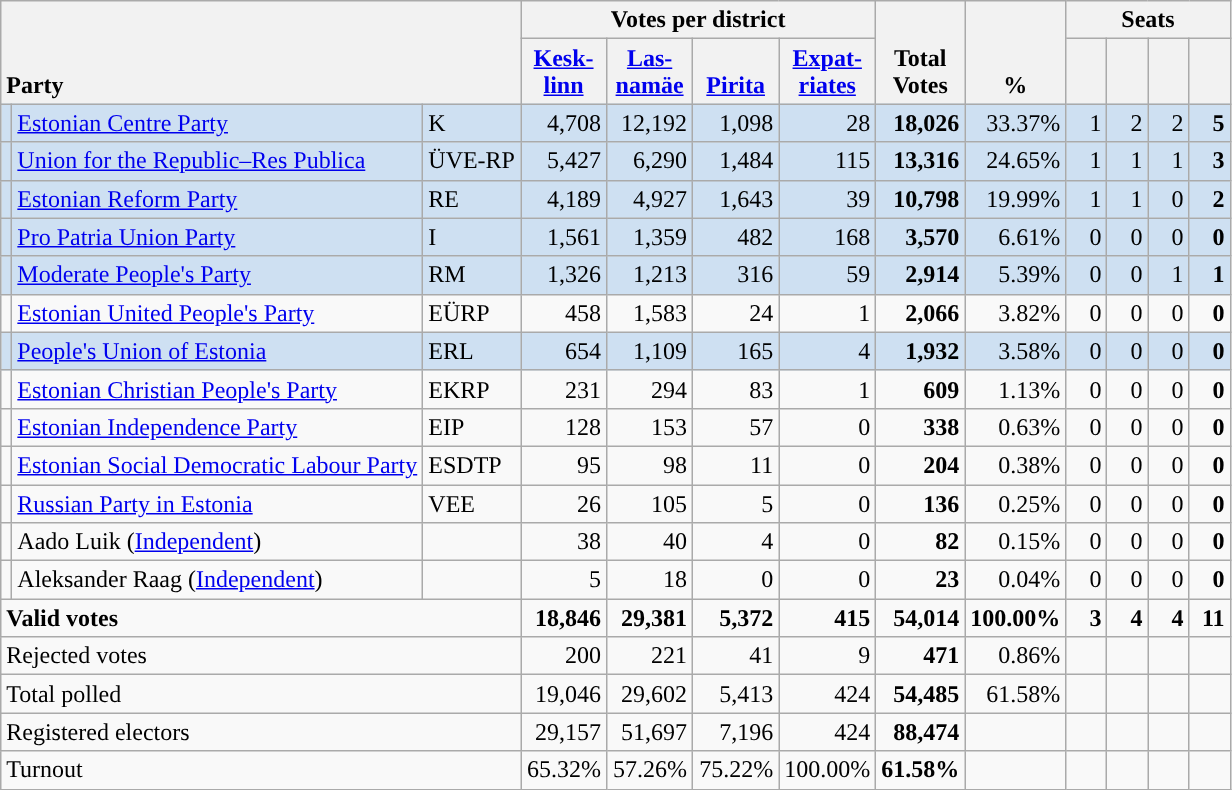<table class="wikitable" border="1" style="text-align:right;">
<tr>
<th style="text-align:left;" valign=bottom rowspan=2 colspan=3>Party</th>
<th colspan=4>Votes per district</th>
<th align=center valign=bottom rowspan=2 width="50">Total Votes</th>
<th align=center valign=bottom rowspan=2 width="50">%</th>
<th colspan=4>Seats</th>
</tr>
<tr>
<th align=center valign=bottom width="50"><a href='#'>Kesk- linn</a></th>
<th align=center valign=bottom width="50"><a href='#'>Las- namäe</a></th>
<th align=center valign=bottom width="50"><a href='#'>Pirita</a></th>
<th align=center valign=bottom width="50"><a href='#'>Expat- riates</a></th>
<th align=center valign=bottom width="20"><small></small></th>
<th align=center valign=bottom width="20"><small></small></th>
<th align=center valign=bottom width="20"><small></small></th>
<th align=center valign=bottom width="20"><small></small></th>
</tr>
<tr style="background:#CEE0F2;">
<td style="background:"></td>
<td align=left><a href='#'>Estonian Centre Party</a></td>
<td align=left>K</td>
<td>4,708</td>
<td>12,192</td>
<td>1,098</td>
<td>28</td>
<td><strong>18,026</strong></td>
<td>33.37%</td>
<td>1</td>
<td>2</td>
<td>2</td>
<td><strong>5</strong></td>
</tr>
<tr style="background:#CEE0F2;">
<td style="background:"></td>
<td align=left><a href='#'>Union for the Republic–Res Publica</a></td>
<td align=left>ÜVE-RP</td>
<td>5,427</td>
<td>6,290</td>
<td>1,484</td>
<td>115</td>
<td><strong>13,316</strong></td>
<td>24.65%</td>
<td>1</td>
<td>1</td>
<td>1</td>
<td><strong>3</strong></td>
</tr>
<tr style="background:#CEE0F2;">
<td style="background:"></td>
<td align=left><a href='#'>Estonian Reform Party</a></td>
<td align=left>RE</td>
<td>4,189</td>
<td>4,927</td>
<td>1,643</td>
<td>39</td>
<td><strong>10,798</strong></td>
<td>19.99%</td>
<td>1</td>
<td>1</td>
<td>0</td>
<td><strong>2</strong></td>
</tr>
<tr style="background:#CEE0F2;">
<td style="background:"></td>
<td align=left><a href='#'>Pro Patria Union Party</a></td>
<td align=left>I</td>
<td>1,561</td>
<td>1,359</td>
<td>482</td>
<td>168</td>
<td><strong>3,570</strong></td>
<td>6.61%</td>
<td>0</td>
<td>0</td>
<td>0</td>
<td><strong>0</strong></td>
</tr>
<tr style="background:#CEE0F2;">
<td style="background:"></td>
<td align=left><a href='#'>Moderate People's Party</a></td>
<td align=left>RM</td>
<td>1,326</td>
<td>1,213</td>
<td>316</td>
<td>59</td>
<td><strong>2,914</strong></td>
<td>5.39%</td>
<td>0</td>
<td>0</td>
<td>1</td>
<td><strong>1</strong></td>
</tr>
<tr>
<td style="background:"></td>
<td align=left><a href='#'>Estonian United People's Party</a></td>
<td align=left>EÜRP</td>
<td>458</td>
<td>1,583</td>
<td>24</td>
<td>1</td>
<td><strong>2,066</strong></td>
<td>3.82%</td>
<td>0</td>
<td>0</td>
<td>0</td>
<td><strong>0</strong></td>
</tr>
<tr style="background:#CEE0F2;">
<td style="background:"></td>
<td align=left><a href='#'>People's Union of Estonia</a></td>
<td align=left>ERL</td>
<td>654</td>
<td>1,109</td>
<td>165</td>
<td>4</td>
<td><strong>1,932</strong></td>
<td>3.58%</td>
<td>0</td>
<td>0</td>
<td>0</td>
<td><strong>0</strong></td>
</tr>
<tr>
<td style="background:"></td>
<td align=left><a href='#'>Estonian Christian People's Party</a></td>
<td align=left>EKRP</td>
<td>231</td>
<td>294</td>
<td>83</td>
<td>1</td>
<td><strong>609</strong></td>
<td>1.13%</td>
<td>0</td>
<td>0</td>
<td>0</td>
<td><strong>0</strong></td>
</tr>
<tr>
<td style="background:"></td>
<td align=left><a href='#'>Estonian Independence Party</a></td>
<td align=left>EIP</td>
<td>128</td>
<td>153</td>
<td>57</td>
<td>0</td>
<td><strong>338</strong></td>
<td>0.63%</td>
<td>0</td>
<td>0</td>
<td>0</td>
<td><strong>0</strong></td>
</tr>
<tr>
<td style="background:"></td>
<td align=left><a href='#'>Estonian Social Democratic Labour Party</a></td>
<td align=left>ESDTP</td>
<td>95</td>
<td>98</td>
<td>11</td>
<td>0</td>
<td><strong>204</strong></td>
<td>0.38%</td>
<td>0</td>
<td>0</td>
<td>0</td>
<td><strong>0</strong></td>
</tr>
<tr>
<td></td>
<td align=left><a href='#'>Russian Party in Estonia</a></td>
<td align=left>VEE</td>
<td>26</td>
<td>105</td>
<td>5</td>
<td>0</td>
<td><strong>136</strong></td>
<td>0.25%</td>
<td>0</td>
<td>0</td>
<td>0</td>
<td><strong>0</strong></td>
</tr>
<tr>
<td style="background:"></td>
<td align=left>Aado Luik (<a href='#'>Independent</a>)</td>
<td></td>
<td>38</td>
<td>40</td>
<td>4</td>
<td>0</td>
<td><strong>82</strong></td>
<td>0.15%</td>
<td>0</td>
<td>0</td>
<td>0</td>
<td><strong>0</strong></td>
</tr>
<tr>
<td style="background:"></td>
<td align=left>Aleksander Raag (<a href='#'>Independent</a>)</td>
<td></td>
<td>5</td>
<td>18</td>
<td>0</td>
<td>0</td>
<td><strong>23</strong></td>
<td>0.04%</td>
<td>0</td>
<td>0</td>
<td>0</td>
<td><strong>0</strong></td>
</tr>
<tr style="font-weight:bold">
<td align=left colspan=3>Valid votes</td>
<td>18,846</td>
<td>29,381</td>
<td>5,372</td>
<td>415</td>
<td>54,014</td>
<td>100.00%</td>
<td>3</td>
<td>4</td>
<td>4</td>
<td>11</td>
</tr>
<tr>
<td align=left colspan=3>Rejected votes</td>
<td>200</td>
<td>221</td>
<td>41</td>
<td>9</td>
<td><strong>471</strong></td>
<td>0.86%</td>
<td></td>
<td></td>
<td></td>
<td></td>
</tr>
<tr>
<td align=left colspan=3>Total polled</td>
<td>19,046</td>
<td>29,602</td>
<td>5,413</td>
<td>424</td>
<td><strong>54,485</strong></td>
<td>61.58%</td>
<td></td>
<td></td>
<td></td>
<td></td>
</tr>
<tr>
<td align=left colspan=3>Registered electors</td>
<td>29,157</td>
<td>51,697</td>
<td>7,196</td>
<td>424</td>
<td><strong>88,474</strong></td>
<td></td>
<td></td>
<td></td>
<td></td>
<td></td>
</tr>
<tr>
<td align=left colspan=3>Turnout</td>
<td>65.32%</td>
<td>57.26%</td>
<td>75.22%</td>
<td>100.00%</td>
<td><strong>61.58%</strong></td>
<td></td>
<td></td>
<td></td>
<td></td>
<td></td>
</tr>
</table>
